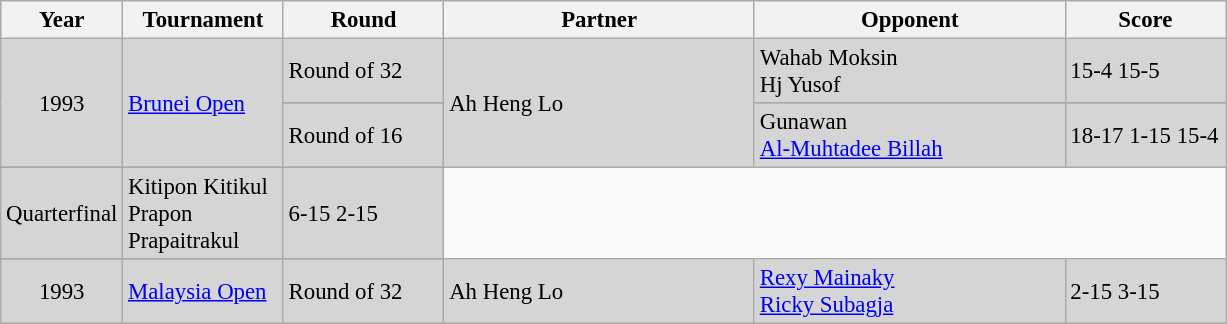<table class="sortable wikitable" style="font-size: 95%;">
<tr>
<th width="50">Year</th>
<th width="100">Tournament</th>
<th width="100">Round</th>
<th width="200">Partner</th>
<th width="200">Opponent</th>
<th width="100">Score</th>
</tr>
<tr style="background:#D5D5D5">
<td align="center" rowspan="3">1993</td>
<td align="left" rowspan="3"><a href='#'>Brunei Open</a></td>
<td align="left">Round of 32</td>
<td align="left" rowspan="3"> Ah Heng Lo</td>
<td align="left"> Wahab Moksin<br> Hj Yusof</td>
<td align="left">15-4 15-5</td>
</tr>
<tr>
</tr>
<tr style="background:#D5D5D5">
<td align="left">Round of 16</td>
<td align="left"> Gunawan<br> <a href='#'>Al-Muhtadee Billah</a></td>
<td align="left">18-17 1-15 15-4</td>
</tr>
<tr>
</tr>
<tr style="background:#D5D5D5">
<td align="left">Quarterfinal</td>
<td align="left"> Kitipon Kitikul<br> Prapon Prapaitrakul</td>
<td align="left">6-15 2-15</td>
</tr>
<tr>
</tr>
<tr style="background:#D5D5D5">
<td align="center">1993</td>
<td align="left"><a href='#'>Malaysia Open</a></td>
<td align="left">Round of 32</td>
<td align="left"> Ah Heng Lo</td>
<td align="left"> <a href='#'>Rexy Mainaky</a><br> <a href='#'>Ricky Subagja</a></td>
<td align="left">2-15 3-15</td>
</tr>
</table>
